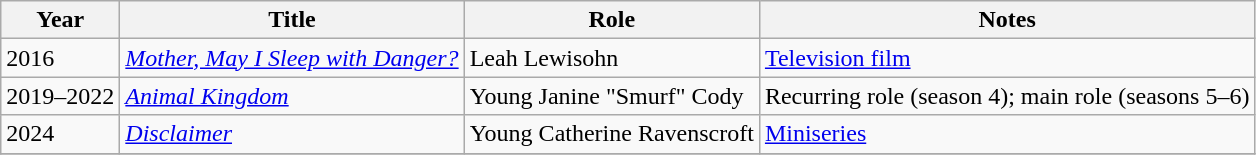<table class="wikitable sortable">
<tr>
<th>Year</th>
<th>Title</th>
<th>Role</th>
<th>Notes</th>
</tr>
<tr>
<td>2016</td>
<td><em><a href='#'>Mother, May I Sleep with Danger?</a></em></td>
<td>Leah Lewisohn</td>
<td><a href='#'>Television film</a></td>
</tr>
<tr>
<td>2019–2022</td>
<td><em><a href='#'>Animal Kingdom</a></em></td>
<td>Young Janine "Smurf" Cody</td>
<td>Recurring role (season 4); main role (seasons 5–6)</td>
</tr>
<tr>
<td>2024</td>
<td><em><a href='#'>Disclaimer</a></em></td>
<td>Young Catherine Ravenscroft</td>
<td><a href='#'>Miniseries</a></td>
</tr>
<tr>
</tr>
</table>
